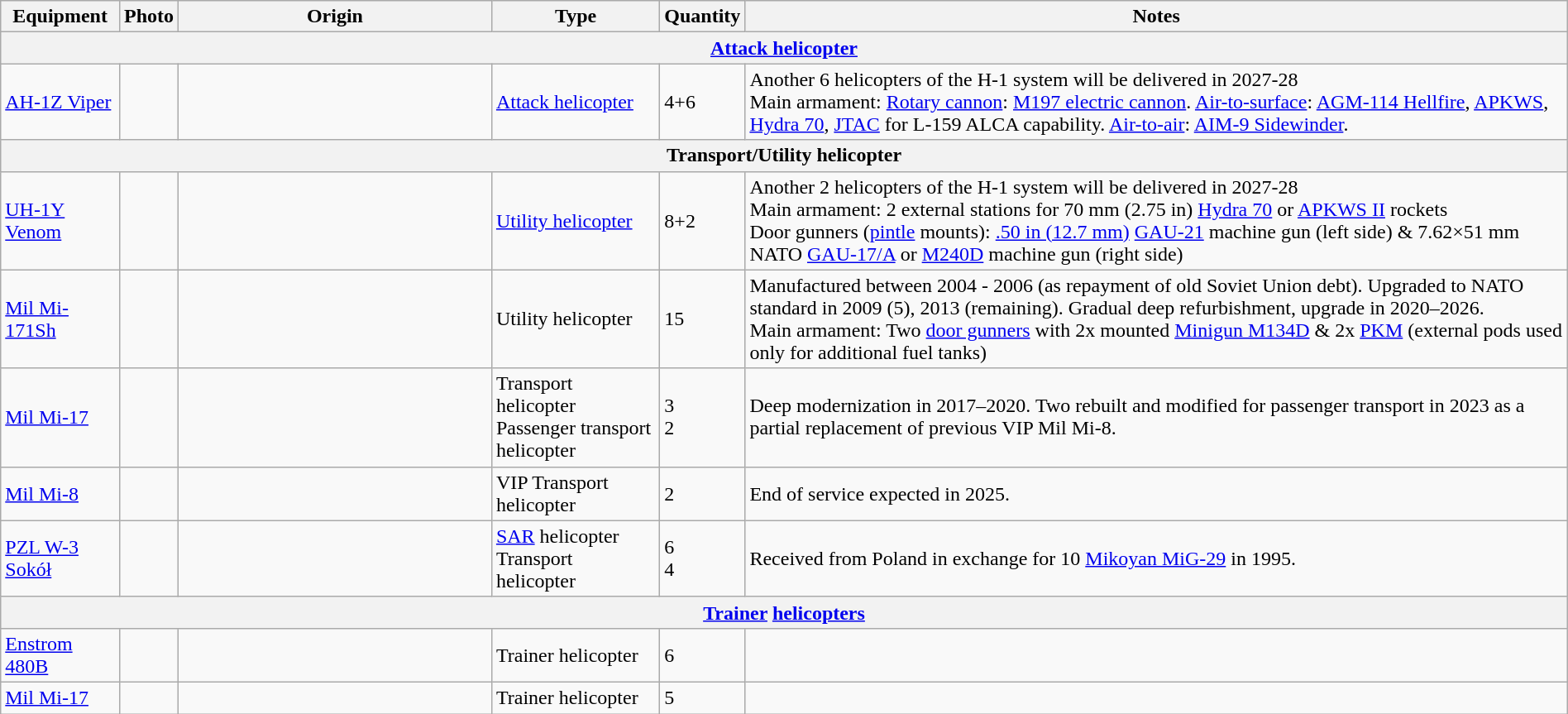<table class="wikitable" border="1" width="100%">
<tr>
<th>Equipment</th>
<th width="1%">Photo</th>
<th width="20%">Origin</th>
<th>Type</th>
<th>Quantity</th>
<th>Notes</th>
</tr>
<tr>
<th colspan="6"><a href='#'>Attack helicopter</a></th>
</tr>
<tr>
<td><a href='#'>AH-1Z Viper</a></td>
<td></td>
<td></td>
<td><a href='#'>Attack helicopter</a></td>
<td>4+6</td>
<td>Another 6 helicopters of the H-1 system will be delivered in 2027-28<br>Main armament: <a href='#'>Rotary cannon</a>: <a href='#'>M197 electric cannon</a>. <a href='#'>Air-to-surface</a>: <a href='#'>AGM-114 Hellfire</a>, <a href='#'>APKWS</a>, <a href='#'>Hydra 70</a>, <a href='#'>JTAC</a> for L-159 ALCA capability. <a href='#'>Air-to-air</a>: <a href='#'>AIM-9 Sidewinder</a>.</td>
</tr>
<tr>
<th colspan="6">Transport/Utility helicopter</th>
</tr>
<tr>
<td><a href='#'>UH-1Y Venom</a></td>
<td></td>
<td></td>
<td><a href='#'>Utility helicopter</a></td>
<td>8+2</td>
<td>Another 2 helicopters of the H-1 system will be delivered in 2027-28<br>Main armament: 2 external stations for 70 mm (2.75 in) <a href='#'>Hydra 70</a> or <a href='#'>APKWS II</a> rockets<br>Door gunners (<a href='#'>pintle</a> mounts): <a href='#'>.50 in (12.7 mm)</a> <a href='#'>GAU-21</a> machine gun (left side) & 7.62×51 mm NATO <a href='#'>GAU-17/A</a> or <a href='#'>M240D</a> machine gun (right side)</td>
</tr>
<tr>
<td><a href='#'>Mil Mi-171Sh</a></td>
<td></td>
<td></td>
<td>Utility helicopter</td>
<td>15</td>
<td>Manufactured between 2004 - 2006 (as repayment of old Soviet Union debt). Upgraded to NATO standard in 2009 (5), 2013 (remaining). Gradual deep refurbishment, upgrade in 2020–2026.<br>Main armament: Two <a href='#'>door gunners</a> with 2x mounted <a href='#'>Minigun M134D</a> & 2x <a href='#'>PKM</a> (external pods used only for additional fuel tanks)</td>
</tr>
<tr>
<td><a href='#'>Mil Mi-17</a></td>
<td></td>
<td></td>
<td>Transport helicopter<br>Passenger transport helicopter</td>
<td>3<br>2</td>
<td>Deep modernization in 2017–2020. Two rebuilt and modified for passenger transport in 2023 as a partial replacement of previous VIP Mil Mi-8.</td>
</tr>
<tr>
<td><a href='#'>Mil Mi-8</a></td>
<td></td>
<td></td>
<td>VIP Transport helicopter</td>
<td>2</td>
<td>End of service expected in 2025.</td>
</tr>
<tr>
<td><a href='#'>PZL W-3 Sokół</a></td>
<td></td>
<td></td>
<td><a href='#'>SAR</a> helicopter<br>Transport helicopter</td>
<td>6<br>4</td>
<td>Received from Poland in exchange for 10 <a href='#'>Mikoyan MiG-29</a> in 1995.</td>
</tr>
<tr>
<th colspan="6"><a href='#'>Trainer</a> <a href='#'>helicopters</a></th>
</tr>
<tr>
<td><a href='#'>Enstrom 480B</a></td>
<td></td>
<td></td>
<td>Trainer helicopter</td>
<td>6</td>
<td></td>
</tr>
<tr>
<td><a href='#'>Mil Mi-17</a></td>
<td></td>
<td></td>
<td>Trainer helicopter</td>
<td>5</td>
<td></td>
</tr>
</table>
